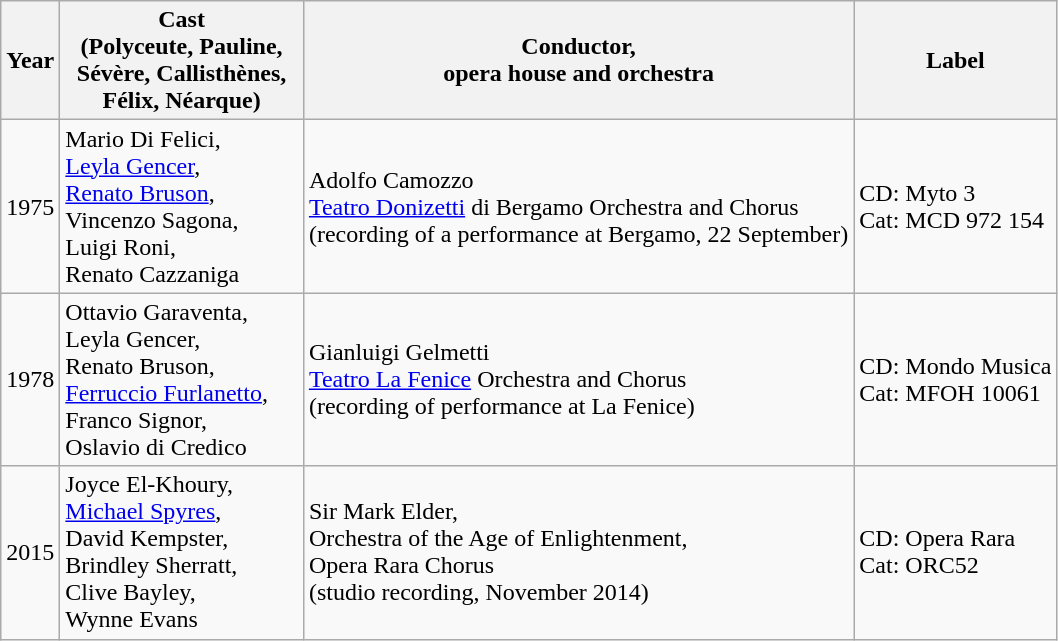<table class="wikitable">
<tr>
<th>Year</th>
<th width="155">Cast <br>(Polyceute, Pauline, Sévère, Callisthènes,<br>Félix, Néarque)</th>
<th>Conductor,<br>opera house and orchestra</th>
<th>Label</th>
</tr>
<tr>
<td>1975</td>
<td>Mario Di Felici,<br><a href='#'>Leyla Gencer</a>,<br><a href='#'>Renato Bruson</a>,<br>Vincenzo Sagona,<br>Luigi Roni,<br>Renato Cazzaniga</td>
<td>Adolfo Camozzo<br><a href='#'>Teatro Donizetti</a> di Bergamo Orchestra and Chorus<br>(recording of a performance at Bergamo, 22 September)</td>
<td>CD: Myto 3 <br>Cat: MCD 972 154</td>
</tr>
<tr>
<td>1978</td>
<td>Ottavio Garaventa,<br>Leyla Gencer,<br>Renato Bruson,<br><a href='#'>Ferruccio Furlanetto</a>,<br>Franco Signor,<br>Oslavio di Credico</td>
<td>Gianluigi Gelmetti<br><a href='#'>Teatro La Fenice</a> Orchestra and Chorus<br>(recording of performance at La Fenice)</td>
<td>CD: Mondo Musica<br>Cat: MFOH 10061</td>
</tr>
<tr>
<td>2015</td>
<td>Joyce El-Khoury, <br> <a href='#'>Michael Spyres</a>,<br>David Kempster,<br>Brindley Sherratt,<br>Clive Bayley,<br>Wynne Evans</td>
<td>Sir Mark Elder,<br>Orchestra of the Age of Enlightenment,<br>Opera Rara Chorus<br>(studio recording, November 2014)</td>
<td>CD: Opera Rara<br>Cat: ORC52</td>
</tr>
</table>
